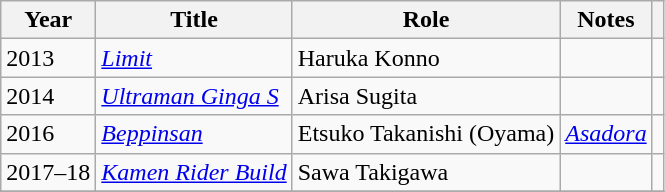<table class="wikitable">
<tr>
<th>Year</th>
<th>Title</th>
<th>Role</th>
<th>Notes</th>
<th></th>
</tr>
<tr>
<td>2013</td>
<td><em><a href='#'>Limit</a></em></td>
<td>Haruka Konno</td>
<td></td>
<td></td>
</tr>
<tr>
<td>2014</td>
<td><em><a href='#'>Ultraman Ginga S</a></em></td>
<td>Arisa Sugita</td>
<td></td>
<td></td>
</tr>
<tr>
<td>2016</td>
<td><em><a href='#'>Beppinsan</a></em></td>
<td>Etsuko Takanishi (Oyama)</td>
<td><em><a href='#'>Asadora</a></em></td>
<td></td>
</tr>
<tr>
<td>2017–18</td>
<td><em><a href='#'>Kamen Rider Build</a></em></td>
<td>Sawa Takigawa</td>
<td></td>
<td></td>
</tr>
<tr>
</tr>
</table>
